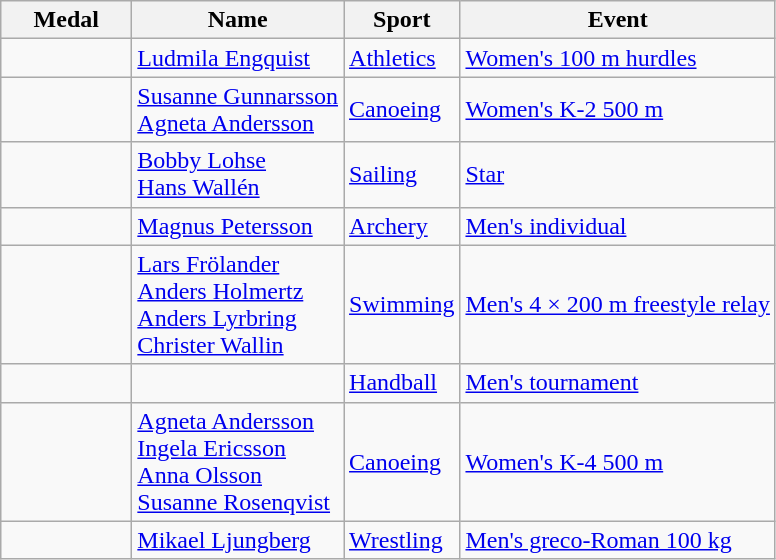<table class="wikitable sortable">
<tr>
<th style="width:5em;">Medal</th>
<th>Name</th>
<th>Sport</th>
<th>Event</th>
</tr>
<tr>
<td></td>
<td><a href='#'>Ludmila Engquist</a></td>
<td><a href='#'>Athletics</a></td>
<td><a href='#'>Women's 100 m hurdles</a></td>
</tr>
<tr>
<td></td>
<td><a href='#'>Susanne Gunnarsson</a><br><a href='#'>Agneta Andersson</a></td>
<td><a href='#'>Canoeing</a></td>
<td><a href='#'>Women's K-2 500 m</a></td>
</tr>
<tr>
<td></td>
<td><a href='#'>Bobby Lohse</a><br><a href='#'>Hans Wallén</a></td>
<td><a href='#'>Sailing</a></td>
<td><a href='#'>Star</a></td>
</tr>
<tr>
<td></td>
<td><a href='#'>Magnus Petersson</a></td>
<td><a href='#'>Archery</a></td>
<td><a href='#'>Men's individual</a></td>
</tr>
<tr>
<td></td>
<td><a href='#'>Lars Frölander</a><br><a href='#'>Anders Holmertz</a><br><a href='#'>Anders Lyrbring</a><br><a href='#'>Christer Wallin</a></td>
<td><a href='#'>Swimming</a></td>
<td><a href='#'>Men's 4 × 200 m freestyle relay</a></td>
</tr>
<tr>
<td></td>
<td><br></td>
<td><a href='#'>Handball</a></td>
<td><a href='#'>Men's tournament</a></td>
</tr>
<tr>
<td></td>
<td><a href='#'>Agneta Andersson</a><br><a href='#'>Ingela Ericsson</a><br><a href='#'>Anna Olsson</a><br><a href='#'>Susanne Rosenqvist</a></td>
<td><a href='#'>Canoeing</a></td>
<td><a href='#'>Women's K-4 500 m</a></td>
</tr>
<tr>
<td></td>
<td><a href='#'>Mikael Ljungberg</a></td>
<td><a href='#'>Wrestling</a></td>
<td><a href='#'>Men's greco-Roman 100 kg</a></td>
</tr>
</table>
